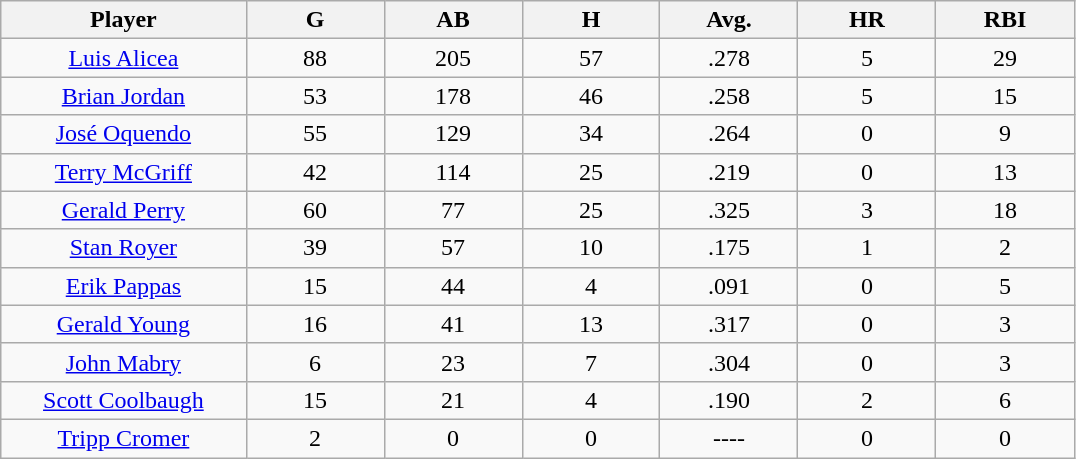<table class="wikitable sortable">
<tr>
<th bgcolor="#DDDDFF" width="16%">Player</th>
<th bgcolor="#DDDDFF" width="9%">G</th>
<th bgcolor="#DDDDFF" width="9%">AB</th>
<th bgcolor="#DDDDFF" width="9%">H</th>
<th bgcolor="#DDDDFF" width="9%">Avg.</th>
<th bgcolor="#DDDDFF" width="9%">HR</th>
<th bgcolor="#DDDDFF" width="9%">RBI</th>
</tr>
<tr align="center">
<td><a href='#'>Luis Alicea</a></td>
<td>88</td>
<td>205</td>
<td>57</td>
<td>.278</td>
<td>5</td>
<td>29</td>
</tr>
<tr align=center>
<td><a href='#'>Brian Jordan</a></td>
<td>53</td>
<td>178</td>
<td>46</td>
<td>.258</td>
<td>5</td>
<td>15</td>
</tr>
<tr align=center>
<td><a href='#'>José Oquendo</a></td>
<td>55</td>
<td>129</td>
<td>34</td>
<td>.264</td>
<td>0</td>
<td>9</td>
</tr>
<tr align=center>
<td><a href='#'>Terry McGriff</a></td>
<td>42</td>
<td>114</td>
<td>25</td>
<td>.219</td>
<td>0</td>
<td>13</td>
</tr>
<tr align=center>
<td><a href='#'>Gerald Perry</a></td>
<td>60</td>
<td>77</td>
<td>25</td>
<td>.325</td>
<td>3</td>
<td>18</td>
</tr>
<tr align=center>
<td><a href='#'>Stan Royer</a></td>
<td>39</td>
<td>57</td>
<td>10</td>
<td>.175</td>
<td>1</td>
<td>2</td>
</tr>
<tr align=center>
<td><a href='#'>Erik Pappas</a></td>
<td>15</td>
<td>44</td>
<td>4</td>
<td>.091</td>
<td>0</td>
<td>5</td>
</tr>
<tr align=center>
<td><a href='#'>Gerald Young</a></td>
<td>16</td>
<td>41</td>
<td>13</td>
<td>.317</td>
<td>0</td>
<td>3</td>
</tr>
<tr align=center>
<td><a href='#'>John Mabry</a></td>
<td>6</td>
<td>23</td>
<td>7</td>
<td>.304</td>
<td>0</td>
<td>3</td>
</tr>
<tr align=center>
<td><a href='#'>Scott Coolbaugh</a></td>
<td>15</td>
<td>21</td>
<td>4</td>
<td>.190</td>
<td>2</td>
<td>6</td>
</tr>
<tr align=center>
<td><a href='#'>Tripp Cromer</a></td>
<td>2</td>
<td>0</td>
<td>0</td>
<td>----</td>
<td>0</td>
<td>0</td>
</tr>
</table>
